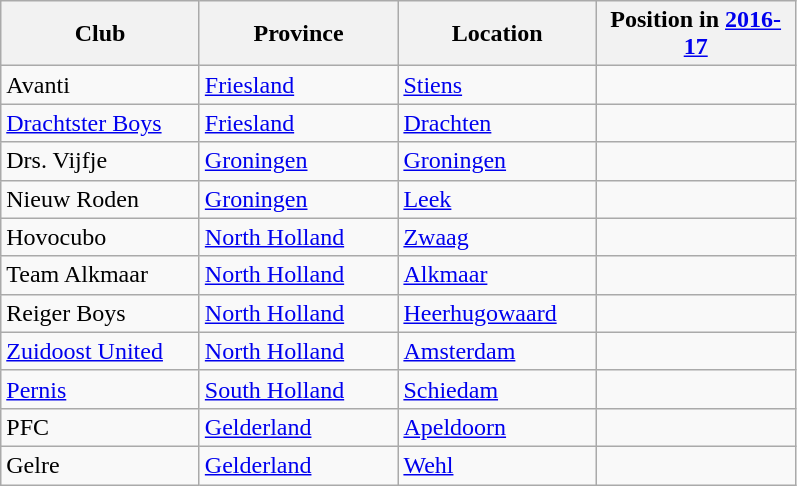<table class="wikitable sortable">
<tr>
<th width=125>Club</th>
<th width=125>Province</th>
<th width=125>Location</th>
<th width=125>Position in <a href='#'>2016-17</a></th>
</tr>
<tr>
<td>Avanti</td>
<td> <a href='#'>Friesland</a></td>
<td><a href='#'>Stiens</a></td>
<td></td>
</tr>
<tr>
<td><a href='#'>Drachtster Boys</a></td>
<td> <a href='#'>Friesland</a></td>
<td><a href='#'>Drachten</a></td>
<td></td>
</tr>
<tr>
<td>Drs. Vijfje</td>
<td> <a href='#'>Groningen</a></td>
<td><a href='#'>Groningen</a></td>
<td></td>
</tr>
<tr>
<td>Nieuw Roden</td>
<td> <a href='#'>Groningen</a></td>
<td><a href='#'>Leek</a></td>
<td></td>
</tr>
<tr>
<td>Hovocubo</td>
<td> <a href='#'>North Holland</a></td>
<td><a href='#'>Zwaag</a></td>
<td></td>
</tr>
<tr>
<td>Team Alkmaar</td>
<td> <a href='#'>North Holland</a></td>
<td><a href='#'>Alkmaar</a></td>
<td></td>
</tr>
<tr>
<td>Reiger Boys</td>
<td> <a href='#'>North Holland</a></td>
<td><a href='#'>Heerhugowaard</a></td>
<td></td>
</tr>
<tr>
<td><a href='#'>Zuidoost United</a></td>
<td> <a href='#'>North Holland</a></td>
<td><a href='#'>Amsterdam</a></td>
<td></td>
</tr>
<tr>
<td><a href='#'>Pernis</a></td>
<td> <a href='#'>South Holland</a></td>
<td><a href='#'>Schiedam</a></td>
<td></td>
</tr>
<tr>
<td>PFC</td>
<td> <a href='#'>Gelderland</a></td>
<td><a href='#'>Apeldoorn</a></td>
<td></td>
</tr>
<tr>
<td>Gelre</td>
<td> <a href='#'>Gelderland</a></td>
<td><a href='#'>Wehl</a></td>
<td></td>
</tr>
</table>
